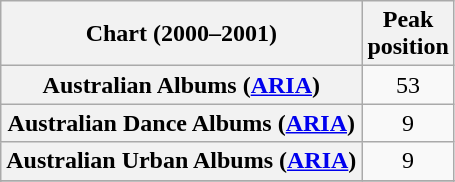<table class="wikitable sortable plainrowheaders" style="text-align:center">
<tr>
<th scope="col">Chart (2000–2001)</th>
<th scope="col">Peak<br> position</th>
</tr>
<tr>
<th scope="row">Australian Albums (<a href='#'>ARIA</a>)</th>
<td>53</td>
</tr>
<tr>
<th scope="row">Australian Dance Albums (<a href='#'>ARIA</a>)</th>
<td align="center">9</td>
</tr>
<tr>
<th scope="row">Australian Urban Albums (<a href='#'>ARIA</a>)</th>
<td align="center">9</td>
</tr>
<tr>
</tr>
<tr>
</tr>
<tr>
</tr>
<tr>
</tr>
<tr>
</tr>
<tr>
</tr>
<tr>
</tr>
<tr>
</tr>
<tr>
</tr>
<tr>
</tr>
<tr>
</tr>
<tr>
</tr>
<tr>
</tr>
<tr>
</tr>
</table>
